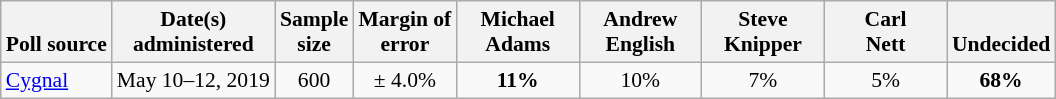<table class="wikitable" style="text-align:center;font-size:90%;">
<tr valign= bottom>
<th>Poll source</th>
<th>Date(s)<br>administered</th>
<th>Sample<br>size</th>
<th>Margin of<br>error</th>
<th style="width:75px;">Michael<br>Adams</th>
<th style="width:75px;">Andrew<br>English</th>
<th style="width:75px;">Steve<br>Knipper</th>
<th style="width:75px;">Carl<br>Nett</th>
<th style="width:50px;">Undecided</th>
</tr>
<tr>
<td style="text-align:left;"><a href='#'>Cygnal</a></td>
<td>May 10–12, 2019</td>
<td>600</td>
<td>± 4.0%</td>
<td><strong>11%</strong></td>
<td>10%</td>
<td>7%</td>
<td>5%</td>
<td><strong>68%</strong></td>
</tr>
</table>
